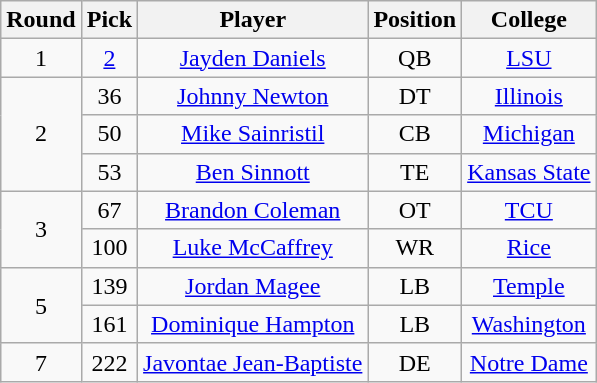<table class="wikitable sortable sortable" style="text-align:center;">
<tr>
<th>Round</th>
<th>Pick</th>
<th>Player</th>
<th>Position</th>
<th>College</th>
</tr>
<tr>
<td>1</td>
<td><a href='#'>2</a></td>
<td><a href='#'>Jayden Daniels</a></td>
<td>QB</td>
<td><a href='#'>LSU</a></td>
</tr>
<tr>
<td rowspan="3">2</td>
<td>36</td>
<td><a href='#'>Johnny Newton</a></td>
<td>DT</td>
<td><a href='#'>Illinois</a></td>
</tr>
<tr>
<td>50</td>
<td><a href='#'>Mike Sainristil</a></td>
<td>CB</td>
<td><a href='#'>Michigan</a></td>
</tr>
<tr>
<td>53</td>
<td><a href='#'>Ben Sinnott</a></td>
<td>TE</td>
<td><a href='#'>Kansas State</a></td>
</tr>
<tr>
<td rowspan="2">3</td>
<td>67</td>
<td><a href='#'>Brandon Coleman</a></td>
<td>OT</td>
<td><a href='#'>TCU</a></td>
</tr>
<tr>
<td>100</td>
<td><a href='#'>Luke McCaffrey</a></td>
<td>WR</td>
<td><a href='#'>Rice</a></td>
</tr>
<tr>
<td rowspan="2">5</td>
<td>139</td>
<td><a href='#'>Jordan Magee</a></td>
<td>LB</td>
<td><a href='#'>Temple</a></td>
</tr>
<tr>
<td>161</td>
<td><a href='#'>Dominique Hampton</a></td>
<td>LB</td>
<td><a href='#'>Washington</a></td>
</tr>
<tr>
<td>7</td>
<td>222</td>
<td><a href='#'>Javontae Jean-Baptiste</a></td>
<td>DE</td>
<td><a href='#'>Notre Dame</a></td>
</tr>
</table>
